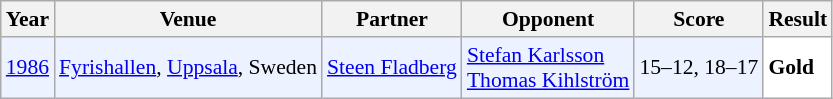<table class="sortable wikitable" style="font-size: 90%;">
<tr>
<th>Year</th>
<th>Venue</th>
<th>Partner</th>
<th>Opponent</th>
<th>Score</th>
<th>Result</th>
</tr>
<tr style="background:#ECF2FF">
<td align="center"><a href='#'>1986</a></td>
<td align="left"><a href='#'>Fyrishallen</a>, <a href='#'>Uppsala</a>, Sweden</td>
<td align="left"> <a href='#'>Steen Fladberg</a></td>
<td align="left"> <a href='#'>Stefan Karlsson</a><br> <a href='#'>Thomas Kihlström</a></td>
<td align="left">15–12, 18–17</td>
<td style="text-align:left; background:white"> <strong>Gold</strong></td>
</tr>
</table>
